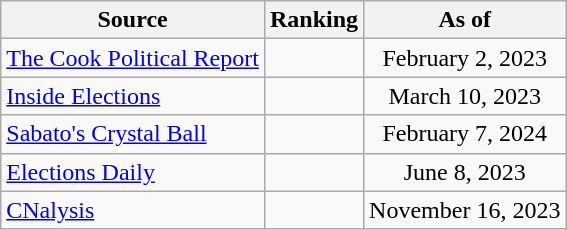<table class="wikitable" style="text-align:center">
<tr>
<th>Source</th>
<th>Ranking</th>
<th>As of</th>
</tr>
<tr>
<td align=left><a href='#'>The Cook Political Report</a></td>
<td></td>
<td>February 2, 2023</td>
</tr>
<tr>
<td align=left><a href='#'>Inside Elections</a></td>
<td></td>
<td>March 10, 2023</td>
</tr>
<tr>
<td align=left><a href='#'>Sabato's Crystal Ball</a></td>
<td></td>
<td>February 7, 2024</td>
</tr>
<tr>
<td align=left><a href='#'>Elections Daily</a></td>
<td></td>
<td>June 8, 2023</td>
</tr>
<tr>
<td align=left><a href='#'>CNalysis</a></td>
<td></td>
<td>November 16, 2023</td>
</tr>
</table>
